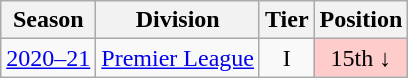<table class="wikitable">
<tr>
<th>Season</th>
<th>Division</th>
<th>Tier</th>
<th>Position</th>
</tr>
<tr align="center">
<td><a href='#'>2020–21</a></td>
<td align="center"><a href='#'>Premier League</a></td>
<td>I</td>
<td bgcolor="#ffcccc">15th ↓</td>
</tr>
</table>
